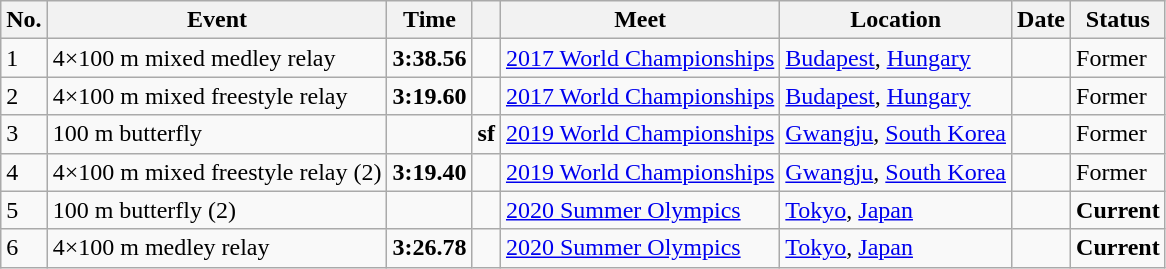<table class="wikitable sortable">
<tr>
<th>No.</th>
<th>Event</th>
<th>Time</th>
<th class=unsortable></th>
<th>Meet</th>
<th>Location</th>
<th>Date</th>
<th>Status</th>
</tr>
<tr>
<td>1</td>
<td>4×100 m mixed medley relay</td>
<td style="text-align:center;"><strong>3:38.56</strong></td>
<td></td>
<td><a href='#'>2017 World Championships</a></td>
<td><a href='#'>Budapest</a>, <a href='#'>Hungary</a></td>
<td></td>
<td>Former</td>
</tr>
<tr>
<td>2</td>
<td>4×100 m mixed freestyle relay</td>
<td style="text-align:center;"><strong>3:19.60</strong></td>
<td></td>
<td><a href='#'>2017 World Championships</a></td>
<td><a href='#'>Budapest</a>, <a href='#'>Hungary</a></td>
<td></td>
<td>Former</td>
</tr>
<tr>
<td>3</td>
<td>100 m butterfly</td>
<td style="text-align:center;"><strong></strong></td>
<td style="text-align:center;"><strong>sf</strong></td>
<td><a href='#'>2019 World Championships</a></td>
<td><a href='#'>Gwangju</a>, <a href='#'>South Korea</a></td>
<td></td>
<td>Former</td>
</tr>
<tr>
<td>4</td>
<td>4×100 m mixed freestyle relay (2)</td>
<td style="text-align:center;"><strong>3:19.40</strong></td>
<td></td>
<td><a href='#'>2019 World Championships</a></td>
<td><a href='#'>Gwangju</a>, <a href='#'>South Korea</a></td>
<td></td>
<td>Former</td>
</tr>
<tr>
<td>5</td>
<td>100 m butterfly (2)</td>
<td style="text-align:center;"><strong></strong></td>
<td></td>
<td><a href='#'>2020 Summer Olympics</a></td>
<td><a href='#'>Tokyo</a>, <a href='#'>Japan</a></td>
<td></td>
<td><strong>Current</strong></td>
</tr>
<tr>
<td>6</td>
<td>4×100 m medley relay</td>
<td style="text-align:center;"><strong>3:26.78</strong></td>
<td></td>
<td><a href='#'>2020 Summer Olympics</a></td>
<td><a href='#'>Tokyo</a>, <a href='#'>Japan</a></td>
<td></td>
<td><strong>Current</strong></td>
</tr>
</table>
